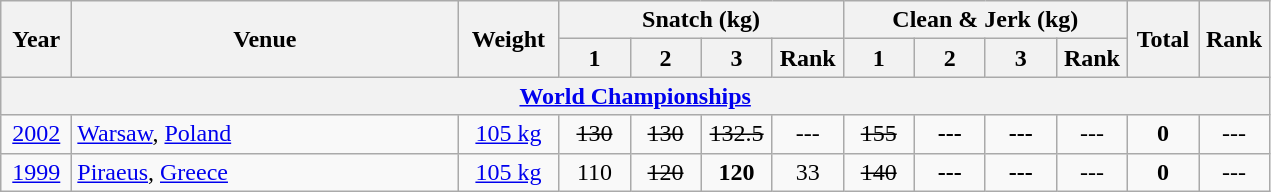<table class = "wikitable" style="text-align:center;">
<tr>
<th rowspan=2 width=40>Year</th>
<th rowspan=2 width=250>Venue</th>
<th rowspan=2 width=60>Weight</th>
<th colspan=4>Snatch (kg)</th>
<th colspan=4>Clean & Jerk (kg)</th>
<th rowspan=2 width=40>Total</th>
<th rowspan=2 width=40>Rank</th>
</tr>
<tr>
<th width=40>1</th>
<th width=40>2</th>
<th width=40>3</th>
<th width=40>Rank</th>
<th width=40>1</th>
<th width=40>2</th>
<th width=40>3</th>
<th width=40>Rank</th>
</tr>
<tr>
<th colspan=13><a href='#'>World Championships</a></th>
</tr>
<tr>
<td><a href='#'>2002</a></td>
<td align=left> <a href='#'>Warsaw</a>, <a href='#'>Poland</a></td>
<td><a href='#'>105 kg</a></td>
<td><s>130</s></td>
<td><s>130</s></td>
<td><s>132.5</s></td>
<td>---</td>
<td><s>155</s></td>
<td><strong>---</strong></td>
<td><strong>---</strong></td>
<td>---</td>
<td><strong>0</strong></td>
<td>---</td>
</tr>
<tr>
<td><a href='#'>1999</a></td>
<td align=left> <a href='#'>Piraeus</a>, <a href='#'>Greece</a></td>
<td><a href='#'>105 kg</a></td>
<td>110</td>
<td><s>120</s></td>
<td><strong>120</strong></td>
<td>33</td>
<td><s>140</s></td>
<td><strong>---</strong></td>
<td><strong>---</strong></td>
<td>---</td>
<td><strong>0</strong></td>
<td>---</td>
</tr>
</table>
